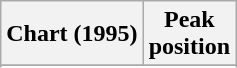<table class="wikitable sortable">
<tr>
<th align="left">Chart (1995)</th>
<th align="center">Peak<br>position</th>
</tr>
<tr>
</tr>
<tr>
</tr>
</table>
